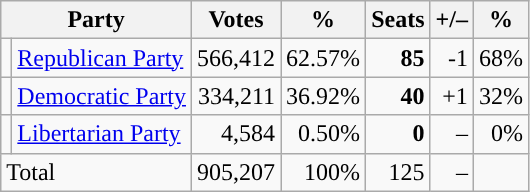<table class="wikitable" style="font-size:100%; text-align:right;">
<tr>
<th colspan=2>Party</th>
<th>Votes</th>
<th>%</th>
<th>Seats</th>
<th>+/–</th>
<th>%</th>
</tr>
<tr>
<td style="background:"></td>
<td align=left><a href='#'>Republican Party</a></td>
<td>566,412</td>
<td>62.57%</td>
<td><strong>85</strong></td>
<td>-1</td>
<td>68%</td>
</tr>
<tr>
<td style="background:"></td>
<td align=left><a href='#'>Democratic Party</a></td>
<td>334,211</td>
<td>36.92%</td>
<td><strong>40</strong></td>
<td>+1</td>
<td>32%</td>
</tr>
<tr>
<td style="background:"></td>
<td align=left><a href='#'>Libertarian Party</a></td>
<td>4,584</td>
<td>0.50%</td>
<td><strong>0</strong></td>
<td>–</td>
<td>0%</td>
</tr>
<tr>
<td colspan=2 align=left>Total</td>
<td>905,207</td>
<td>100%</td>
<td>125</td>
<td>–</td>
</tr>
</table>
